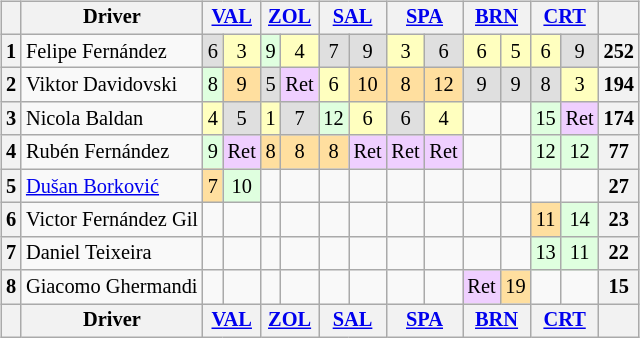<table>
<tr>
<td valign=top><br><table class="wikitable" align="left" style="font-size: 85%; text-align: center;" |>
<tr valign="top">
<th valign="middle"></th>
<th valign="middle">Driver</th>
<th colspan="2"><a href='#'>VAL</a><br></th>
<th colspan="2"><a href='#'>ZOL</a><br></th>
<th colspan="2"><a href='#'>SAL</a><br></th>
<th colspan="2"><a href='#'>SPA</a><br></th>
<th colspan="2"><a href='#'>BRN</a><br></th>
<th colspan="2"><a href='#'>CRT</a><br></th>
<th valign="middle">  </th>
</tr>
<tr>
<th>1</th>
<td align="left" nowrap=""> Felipe Fernández</td>
<td style="background:#dfdfdf;">6</td>
<td style="background:#ffffbf;">3</td>
<td style="background:#dfffdf;">9</td>
<td style="background:#ffffbf;">4</td>
<td style="background:#dfdfdf;">7</td>
<td style="background:#dfdfdf;">9</td>
<td style="background:#ffffbf;">3</td>
<td style="background:#dfdfdf;">6</td>
<td style="background:#ffffbf;">6</td>
<td style="background:#ffffbf;">5</td>
<td style="background:#ffffbf;">6</td>
<td style="background:#dfdfdf;">9</td>
<th>252</th>
</tr>
<tr>
<th>2</th>
<td align="left" nowrap=""> Viktor Davidovski</td>
<td style="background:#dfffdf;">8</td>
<td style="background:#ffdf9f;">9</td>
<td style="background:#dfdfdf;">5</td>
<td style="background:#efcfff;">Ret</td>
<td style="background:#ffffbf;">6</td>
<td style="background:#ffdf9f;">10</td>
<td style="background:#ffdf9f;">8</td>
<td style="background:#ffdf9f;">12</td>
<td style="background:#dfdfdf;">9</td>
<td style="background:#dfdfdf;">9</td>
<td style="background:#dfdfdf;">8</td>
<td style="background:#ffffbf;">3</td>
<th>194</th>
</tr>
<tr>
<th>3</th>
<td align="left" nowrap=""> Nicola Baldan</td>
<td style="background:#ffffbf;">4</td>
<td style="background:#dfdfdf;">5</td>
<td style="background:#ffffbf;">1</td>
<td style="background:#dfdfdf;">7</td>
<td style="background:#dfffdf;">12</td>
<td style="background:#ffffbf;">6</td>
<td style="background:#dfdfdf;">6</td>
<td style="background:#ffffbf;">4</td>
<td></td>
<td></td>
<td style="background:#dfffdf;">15</td>
<td style="background:#efcfff;">Ret</td>
<th>174</th>
</tr>
<tr>
<th>4</th>
<td align="left" nowrap=""> Rubén Fernández</td>
<td style="background:#dfffdf;">9</td>
<td style="background:#efcfff;">Ret</td>
<td style="background:#ffdf9f;">8</td>
<td style="background:#ffdf9f;">8</td>
<td style="background:#ffdf9f;">8</td>
<td style="background:#efcfff;">Ret</td>
<td style="background:#efcfff;">Ret</td>
<td style="background:#efcfff;">Ret</td>
<td></td>
<td></td>
<td style="background:#dfffdf;">12</td>
<td style="background:#dfffdf;">12</td>
<th>77</th>
</tr>
<tr>
<th>5</th>
<td align="left" nowrap=""> <a href='#'>Dušan Borković</a></td>
<td style="background:#ffdf9f;">7</td>
<td style="background:#dfffdf;">10</td>
<td></td>
<td></td>
<td></td>
<td></td>
<td></td>
<td></td>
<td></td>
<td></td>
<td></td>
<td></td>
<th>27</th>
</tr>
<tr>
<th>6</th>
<td align="left" nowrap=""> Victor Fernández Gil</td>
<td></td>
<td></td>
<td></td>
<td></td>
<td></td>
<td></td>
<td></td>
<td></td>
<td></td>
<td></td>
<td style="background:#ffdf9f;">11</td>
<td style="background:#dfffdf;">14</td>
<th>23</th>
</tr>
<tr>
<th>7</th>
<td align="left" nowrap=""> Daniel Teixeira</td>
<td></td>
<td></td>
<td></td>
<td></td>
<td></td>
<td></td>
<td></td>
<td></td>
<td></td>
<td></td>
<td style="background:#dfffdf;">13</td>
<td style="background:#dfffdf;">11</td>
<th>22</th>
</tr>
<tr>
<th>8</th>
<td align="left" nowrap=""> Giacomo Ghermandi</td>
<td></td>
<td></td>
<td></td>
<td></td>
<td></td>
<td></td>
<td></td>
<td></td>
<td style="background:#efcfff;">Ret</td>
<td style="background:#ffdf9f;">19</td>
<td></td>
<td></td>
<th>15</th>
</tr>
<tr>
<th></th>
<th>Driver</th>
<th colspan="2"><a href='#'>VAL</a><br></th>
<th colspan="2"><a href='#'>ZOL</a><br></th>
<th colspan="2"><a href='#'>SAL</a><br></th>
<th colspan="2"><a href='#'>SPA</a><br></th>
<th colspan="2"><a href='#'>BRN</a><br></th>
<th colspan="2"><a href='#'>CRT</a><br></th>
<th></th>
</tr>
</table>
</td>
<td valign=top><br></td>
</tr>
</table>
